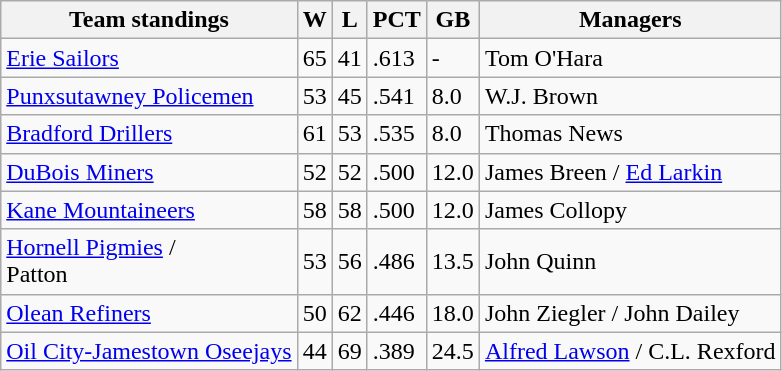<table class="wikitable">
<tr>
<th>Team standings</th>
<th>W</th>
<th>L</th>
<th>PCT</th>
<th>GB</th>
<th>Managers</th>
</tr>
<tr>
<td><a href='#'>Erie Sailors</a></td>
<td>65</td>
<td>41</td>
<td>.613</td>
<td>-</td>
<td>Tom O'Hara</td>
</tr>
<tr>
<td><a href='#'>Punxsutawney Policemen</a></td>
<td>53</td>
<td>45</td>
<td>.541</td>
<td>8.0</td>
<td>W.J. Brown</td>
</tr>
<tr>
<td><a href='#'>Bradford Drillers</a></td>
<td>61</td>
<td>53</td>
<td>.535</td>
<td>8.0</td>
<td>Thomas News</td>
</tr>
<tr>
<td><a href='#'>DuBois Miners</a></td>
<td>52</td>
<td>52</td>
<td>.500</td>
<td>12.0</td>
<td>James Breen / <a href='#'>Ed Larkin</a></td>
</tr>
<tr>
<td><a href='#'>Kane Mountaineers</a></td>
<td>58</td>
<td>58</td>
<td>.500</td>
<td>12.0</td>
<td>James Collopy</td>
</tr>
<tr>
<td><a href='#'>Hornell Pigmies</a> /<br> Patton</td>
<td>53</td>
<td>56</td>
<td>.486</td>
<td>13.5</td>
<td>John Quinn</td>
</tr>
<tr>
<td><a href='#'>Olean Refiners</a></td>
<td>50</td>
<td>62</td>
<td>.446</td>
<td>18.0</td>
<td>John Ziegler / John Dailey</td>
</tr>
<tr>
<td><a href='#'>Oil City-Jamestown Oseejays</a></td>
<td>44</td>
<td>69</td>
<td>.389</td>
<td>24.5</td>
<td><a href='#'>Alfred Lawson</a> /  C.L. Rexford</td>
</tr>
</table>
